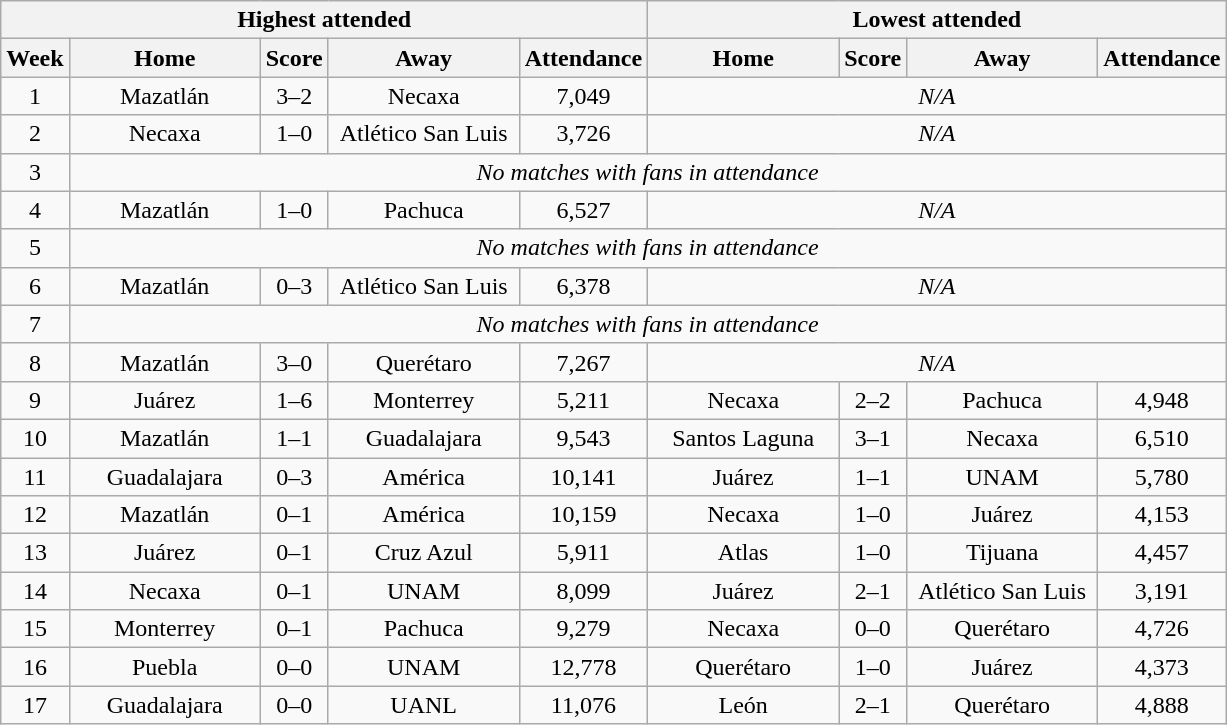<table class="wikitable" style="text-align:center">
<tr>
<th colspan=5>Highest attended</th>
<th colspan=4>Lowest attended</th>
</tr>
<tr>
<th>Week</th>
<th class="unsortable" width=120>Home</th>
<th>Score</th>
<th class="unsortable" width=120>Away</th>
<th>Attendance</th>
<th class="unsortable" width=120>Home</th>
<th>Score</th>
<th class="unsortable" width=120>Away</th>
<th>Attendance</th>
</tr>
<tr>
<td>1</td>
<td>Mazatlán</td>
<td>3–2</td>
<td>Necaxa</td>
<td>7,049</td>
<td colspan="4"><em>N/A</em></td>
</tr>
<tr>
<td>2</td>
<td>Necaxa</td>
<td>1–0</td>
<td>Atlético San Luis</td>
<td>3,726</td>
<td colspan="4"><em>N/A</em></td>
</tr>
<tr>
<td>3</td>
<td colspan="8"><em>No matches with fans in attendance</em></td>
</tr>
<tr>
<td>4</td>
<td>Mazatlán</td>
<td>1–0</td>
<td>Pachuca</td>
<td>6,527</td>
<td colspan="4"><em>N/A</em></td>
</tr>
<tr>
<td>5</td>
<td colspan="8"><em>No matches with fans in attendance</em></td>
</tr>
<tr>
<td>6</td>
<td>Mazatlán</td>
<td>0–3</td>
<td>Atlético San Luis</td>
<td>6,378</td>
<td colspan="4"><em>N/A</em></td>
</tr>
<tr>
<td>7</td>
<td colspan="8"><em>No matches with fans in attendance</em></td>
</tr>
<tr>
<td>8</td>
<td>Mazatlán</td>
<td>3–0</td>
<td>Querétaro</td>
<td>7,267</td>
<td colspan="4"><em>N/A</em></td>
</tr>
<tr>
<td>9</td>
<td>Juárez</td>
<td>1–6</td>
<td>Monterrey</td>
<td>5,211</td>
<td>Necaxa</td>
<td>2–2</td>
<td>Pachuca</td>
<td>4,948</td>
</tr>
<tr>
<td>10</td>
<td>Mazatlán</td>
<td>1–1</td>
<td>Guadalajara</td>
<td>9,543</td>
<td>Santos Laguna</td>
<td>3–1</td>
<td>Necaxa</td>
<td>6,510</td>
</tr>
<tr>
<td>11</td>
<td>Guadalajara</td>
<td>0–3</td>
<td>América</td>
<td>10,141</td>
<td>Juárez</td>
<td>1–1</td>
<td>UNAM</td>
<td>5,780</td>
</tr>
<tr>
<td>12</td>
<td>Mazatlán</td>
<td>0–1</td>
<td>América</td>
<td>10,159</td>
<td>Necaxa</td>
<td>1–0</td>
<td>Juárez</td>
<td>4,153</td>
</tr>
<tr>
<td>13</td>
<td>Juárez</td>
<td>0–1</td>
<td>Cruz Azul</td>
<td>5,911</td>
<td>Atlas</td>
<td>1–0</td>
<td>Tijuana</td>
<td>4,457</td>
</tr>
<tr>
<td>14</td>
<td>Necaxa</td>
<td>0–1</td>
<td>UNAM</td>
<td>8,099</td>
<td>Juárez</td>
<td>2–1</td>
<td>Atlético San Luis</td>
<td>3,191</td>
</tr>
<tr>
<td>15</td>
<td>Monterrey</td>
<td>0–1</td>
<td>Pachuca</td>
<td>9,279</td>
<td>Necaxa</td>
<td>0–0</td>
<td>Querétaro</td>
<td>4,726</td>
</tr>
<tr>
<td>16</td>
<td>Puebla</td>
<td>0–0</td>
<td>UNAM</td>
<td>12,778</td>
<td>Querétaro</td>
<td>1–0</td>
<td>Juárez</td>
<td>4,373</td>
</tr>
<tr>
<td>17</td>
<td>Guadalajara</td>
<td>0–0</td>
<td>UANL</td>
<td>11,076</td>
<td>León</td>
<td>2–1</td>
<td>Querétaro</td>
<td>4,888</td>
</tr>
</table>
